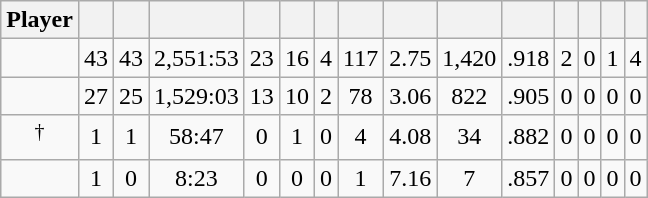<table class="wikitable sortable" style="text-align:center;">
<tr>
<th>Player</th>
<th></th>
<th></th>
<th></th>
<th></th>
<th></th>
<th></th>
<th></th>
<th></th>
<th></th>
<th></th>
<th></th>
<th></th>
<th></th>
<th></th>
</tr>
<tr>
<td></td>
<td>43</td>
<td>43</td>
<td>2,551:53</td>
<td>23</td>
<td>16</td>
<td>4</td>
<td>117</td>
<td>2.75</td>
<td>1,420</td>
<td>.918</td>
<td>2</td>
<td>0</td>
<td>1</td>
<td>4</td>
</tr>
<tr>
<td></td>
<td>27</td>
<td>25</td>
<td>1,529:03</td>
<td>13</td>
<td>10</td>
<td>2</td>
<td>78</td>
<td>3.06</td>
<td>822</td>
<td>.905</td>
<td>0</td>
<td>0</td>
<td>0</td>
<td>0</td>
</tr>
<tr>
<td><sup>†</sup></td>
<td>1</td>
<td>1</td>
<td>58:47</td>
<td>0</td>
<td>1</td>
<td>0</td>
<td>4</td>
<td>4.08</td>
<td>34</td>
<td>.882</td>
<td>0</td>
<td>0</td>
<td>0</td>
<td>0</td>
</tr>
<tr>
<td></td>
<td>1</td>
<td>0</td>
<td>8:23</td>
<td>0</td>
<td>0</td>
<td>0</td>
<td>1</td>
<td>7.16</td>
<td>7</td>
<td>.857</td>
<td>0</td>
<td>0</td>
<td>0</td>
<td>0</td>
</tr>
</table>
